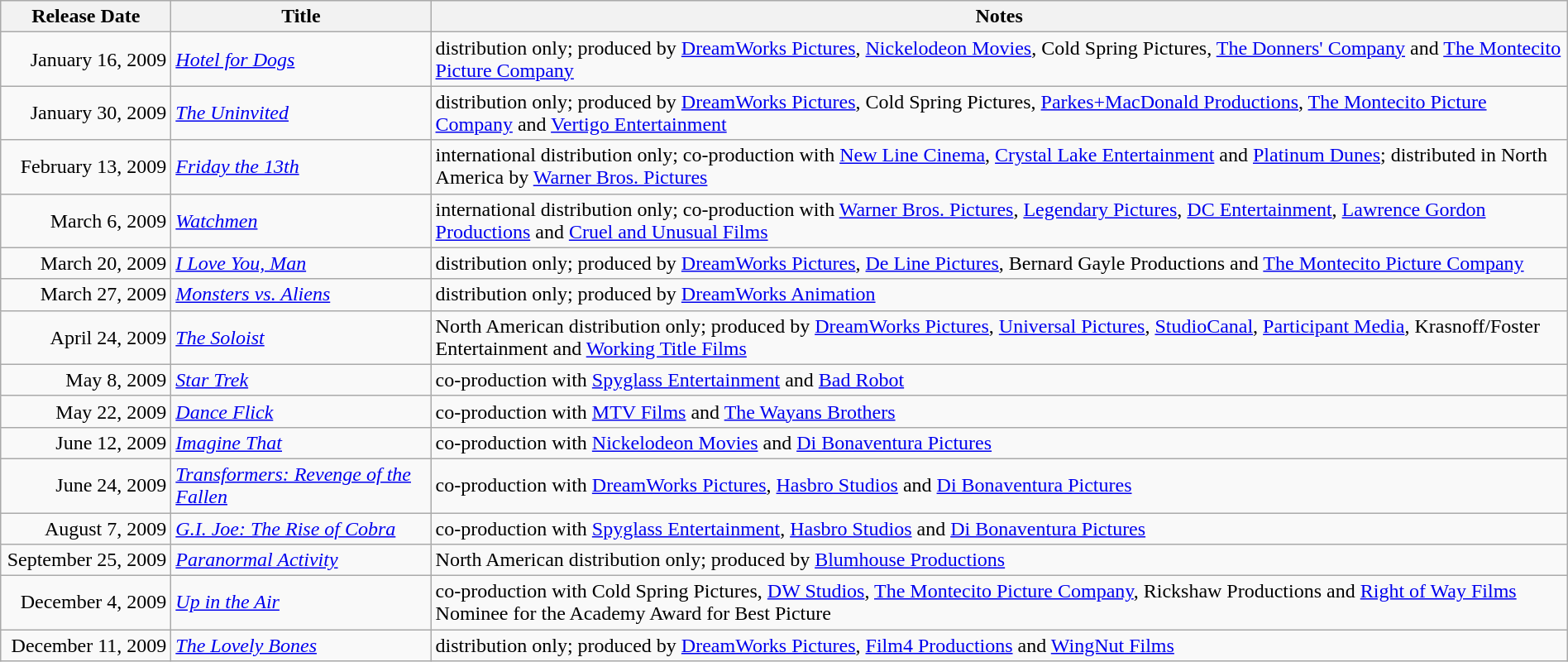<table class="wikitable sortable" style=width:100%;">
<tr>
<th scope="col" style=width:130px;">Release Date</th>
<th>Title</th>
<th>Notes</th>
</tr>
<tr>
<td style="text-align:right;">January 16, 2009</td>
<td><em><a href='#'>Hotel for Dogs</a></em></td>
<td>distribution only; produced by <a href='#'>DreamWorks Pictures</a>, <a href='#'>Nickelodeon Movies</a>, Cold Spring Pictures, <a href='#'>The Donners' Company</a> and <a href='#'>The Montecito Picture Company</a></td>
</tr>
<tr>
<td style="text-align:right;">January 30, 2009</td>
<td><em><a href='#'>The Uninvited</a></em></td>
<td>distribution only; produced by <a href='#'>DreamWorks Pictures</a>, Cold Spring Pictures, <a href='#'>Parkes+MacDonald Productions</a>, <a href='#'>The Montecito Picture Company</a> and <a href='#'>Vertigo Entertainment</a></td>
</tr>
<tr>
<td style="text-align:right;">February 13, 2009</td>
<td><em><a href='#'>Friday the 13th</a></em></td>
<td>international distribution only; co-production with <a href='#'>New Line Cinema</a>, <a href='#'>Crystal Lake Entertainment</a> and <a href='#'>Platinum Dunes</a>; distributed in North America by <a href='#'>Warner Bros. Pictures</a></td>
</tr>
<tr>
<td style="text-align:right;">March 6, 2009</td>
<td><em><a href='#'>Watchmen</a></em></td>
<td>international distribution only; co-production with <a href='#'>Warner Bros. Pictures</a>, <a href='#'>Legendary Pictures</a>, <a href='#'>DC Entertainment</a>, <a href='#'>Lawrence Gordon Productions</a> and <a href='#'>Cruel and Unusual Films</a></td>
</tr>
<tr>
<td style="text-align:right;">March 20, 2009</td>
<td><em><a href='#'>I Love You, Man</a></em></td>
<td>distribution only; produced by <a href='#'>DreamWorks Pictures</a>, <a href='#'>De Line Pictures</a>, Bernard Gayle Productions and <a href='#'>The Montecito Picture Company</a></td>
</tr>
<tr>
<td style="text-align:right;">March 27, 2009</td>
<td><em><a href='#'>Monsters vs. Aliens</a></em></td>
<td>distribution only; produced by <a href='#'>DreamWorks Animation</a></td>
</tr>
<tr>
<td style="text-align:right;">April 24, 2009</td>
<td><em><a href='#'>The Soloist</a></em></td>
<td>North American distribution only; produced by <a href='#'>DreamWorks Pictures</a>, <a href='#'>Universal Pictures</a>, <a href='#'>StudioCanal</a>, <a href='#'>Participant Media</a>, Krasnoff/Foster Entertainment and <a href='#'>Working Title Films</a></td>
</tr>
<tr>
<td style="text-align:right;">May 8, 2009</td>
<td><em><a href='#'>Star Trek</a></em></td>
<td>co-production with <a href='#'>Spyglass Entertainment</a> and <a href='#'>Bad Robot</a></td>
</tr>
<tr>
<td style="text-align:right;">May 22, 2009</td>
<td><em><a href='#'>Dance Flick</a></em></td>
<td>co-production with <a href='#'>MTV Films</a> and <a href='#'>The Wayans Brothers</a></td>
</tr>
<tr>
<td style="text-align:right;">June 12, 2009</td>
<td><em><a href='#'>Imagine That</a></em></td>
<td>co-production with <a href='#'>Nickelodeon Movies</a> and <a href='#'>Di Bonaventura Pictures</a></td>
</tr>
<tr>
<td style="text-align:right;">June 24, 2009</td>
<td><em><a href='#'>Transformers: Revenge of the Fallen</a></em></td>
<td>co-production with <a href='#'>DreamWorks Pictures</a>, <a href='#'>Hasbro Studios</a> and <a href='#'>Di Bonaventura Pictures</a></td>
</tr>
<tr>
<td style="text-align:right;">August 7, 2009</td>
<td><em><a href='#'>G.I. Joe: The Rise of Cobra</a></em></td>
<td>co-production with <a href='#'>Spyglass Entertainment</a>, <a href='#'>Hasbro Studios</a> and <a href='#'>Di Bonaventura Pictures</a></td>
</tr>
<tr>
<td style="text-align:right;">September 25, 2009</td>
<td><em><a href='#'>Paranormal Activity</a></em></td>
<td>North American distribution only; produced by <a href='#'>Blumhouse Productions</a></td>
</tr>
<tr>
<td style="text-align:right;">December 4, 2009</td>
<td><em><a href='#'>Up in the Air</a></em></td>
<td>co-production with Cold Spring Pictures, <a href='#'>DW Studios</a>, <a href='#'>The Montecito Picture Company</a>, Rickshaw Productions and <a href='#'>Right of Way Films</a><br>Nominee for the Academy Award for Best Picture</td>
</tr>
<tr>
<td style="text-align:right;">December 11, 2009</td>
<td><em><a href='#'>The Lovely Bones</a></em></td>
<td>distribution only; produced by <a href='#'>DreamWorks Pictures</a>, <a href='#'>Film4 Productions</a> and <a href='#'>WingNut Films</a></td>
</tr>
</table>
